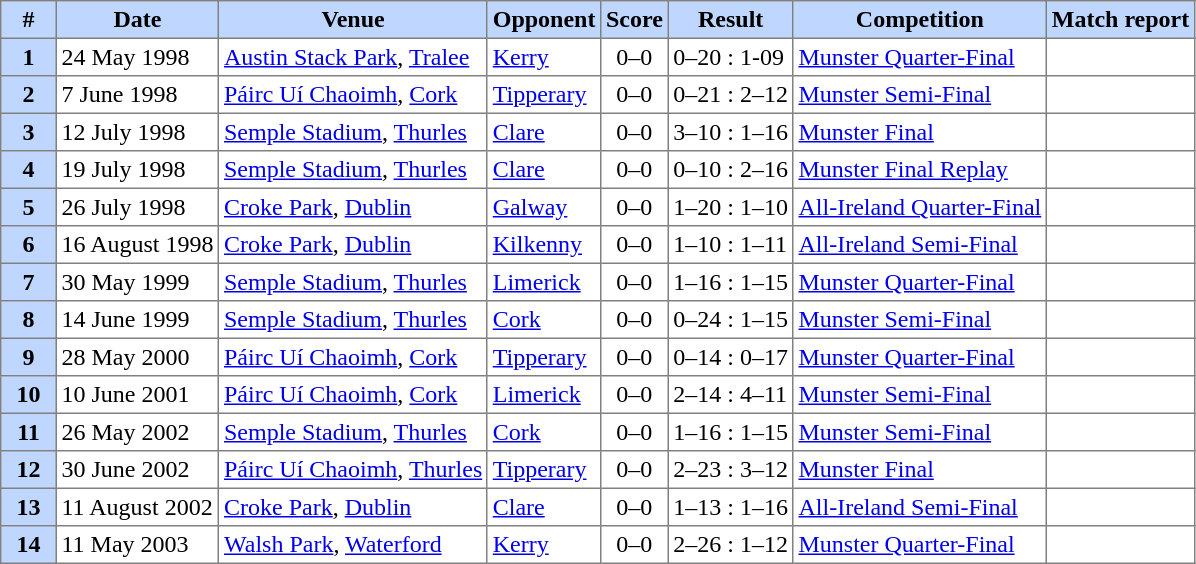<table border=1 cellpadding=3 style="color: black; border-collapse: collapse;">
<tr align="center" bgcolor="BFD7FF">
<th width=30 style="text-align: center;">#</th>
<th>Date</th>
<th>Venue</th>
<th>Opponent</th>
<th>Score</th>
<th>Result</th>
<th>Competition</th>
<th>Match report</th>
</tr>
<tr>
<th style="text-align: center;background:#BFD7FF">1</th>
<td>24 May 1998</td>
<td><a href='#'>Austin Stack Park</a>, <a href='#'>Tralee</a></td>
<td><a href='#'>Kerry</a></td>
<td style="text-align: center;">0–0</td>
<td>0–20 : 1-09</td>
<td><a href='#'>Munster Quarter-Final</a></td>
<td></td>
</tr>
<tr>
<th style="text-align: center;background:#BFD7FF">2</th>
<td>7 June 1998</td>
<td><a href='#'>Páirc Uí Chaoimh</a>, <a href='#'>Cork</a></td>
<td><a href='#'>Tipperary</a></td>
<td style="text-align: center;">0–0</td>
<td>0–21 : 2–12</td>
<td><a href='#'>Munster Semi-Final</a></td>
<td></td>
</tr>
<tr>
<th style="text-align: center;background:#BFD7FF">3</th>
<td>12 July 1998</td>
<td><a href='#'>Semple Stadium</a>, <a href='#'>Thurles</a></td>
<td><a href='#'>Clare</a></td>
<td style="text-align: center;">0–0</td>
<td>3–10 : 1–16</td>
<td><a href='#'>Munster Final</a></td>
<td></td>
</tr>
<tr>
<th style="text-align: center;background:#BFD7FF">4</th>
<td>19 July 1998</td>
<td><a href='#'>Semple Stadium</a>, <a href='#'>Thurles</a></td>
<td><a href='#'>Clare</a></td>
<td style="text-align: center;">0–0</td>
<td>0–10 : 2–16</td>
<td><a href='#'>Munster Final Replay</a></td>
<td></td>
</tr>
<tr>
<th style="text-align: center;background:#BFD7FF">5</th>
<td>26 July 1998</td>
<td><a href='#'>Croke Park</a>, <a href='#'>Dublin</a></td>
<td><a href='#'>Galway</a></td>
<td style="text-align: center;">0–0</td>
<td>1–20 : 1–10</td>
<td><a href='#'>All-Ireland Quarter-Final</a></td>
<td></td>
</tr>
<tr>
<th style="text-align: center;background:#BFD7FF">6</th>
<td>16 August 1998</td>
<td><a href='#'>Croke Park</a>, <a href='#'>Dublin</a></td>
<td><a href='#'>Kilkenny</a></td>
<td style="text-align: center;">0–0</td>
<td>1–10 : 1–11</td>
<td><a href='#'>All-Ireland Semi-Final</a></td>
<td></td>
</tr>
<tr>
<th style="text-align: center;background:#BFD7FF">7</th>
<td>30 May 1999</td>
<td><a href='#'>Semple Stadium</a>, <a href='#'>Thurles</a></td>
<td><a href='#'>Limerick</a></td>
<td style="text-align: center;">0–0</td>
<td>1–16 : 1–15</td>
<td><a href='#'>Munster Quarter-Final</a></td>
<td></td>
</tr>
<tr>
<th style="text-align: center;background:#BFD7FF">8</th>
<td>14 June 1999</td>
<td><a href='#'>Semple Stadium</a>, <a href='#'>Thurles</a></td>
<td><a href='#'>Cork</a></td>
<td style="text-align: center;">0–0</td>
<td>0–24 : 1–15</td>
<td><a href='#'>Munster Semi-Final</a></td>
<td></td>
</tr>
<tr>
<td style="text-align: center;background:#BFD7FF"><strong>9</strong></td>
<td>28 May 2000</td>
<td><a href='#'>Páirc Uí Chaoimh</a>, <a href='#'>Cork</a></td>
<td><a href='#'>Tipperary</a></td>
<td style="text-align: center;">0–0</td>
<td>0–14 : 0–17</td>
<td><a href='#'>Munster Quarter-Final</a></td>
<td></td>
</tr>
<tr>
<td style="text-align: center;background:#BFD7FF"><strong>10</strong></td>
<td>10 June 2001</td>
<td><a href='#'>Páirc Uí Chaoimh</a>, <a href='#'>Cork</a></td>
<td><a href='#'>Limerick</a></td>
<td style="text-align: center;">0–0</td>
<td>2–14 : 4–11</td>
<td><a href='#'>Munster Semi-Final</a></td>
<td></td>
</tr>
<tr>
<td style="text-align: center;background:#BFD7FF"><strong>11</strong></td>
<td>26 May 2002</td>
<td><a href='#'>Semple Stadium</a>, <a href='#'>Thurles</a></td>
<td><a href='#'>Cork</a></td>
<td style="text-align: center;">0–0</td>
<td>1–16 : 1–15</td>
<td><a href='#'>Munster Semi-Final</a></td>
<td></td>
</tr>
<tr>
<td style="text-align: center;background:#BFD7FF"><strong>12</strong></td>
<td>30 June 2002</td>
<td><a href='#'>Páirc Uí Chaoimh</a>, <a href='#'>Thurles</a></td>
<td><a href='#'>Tipperary</a></td>
<td style="text-align: center;">0–0</td>
<td>2–23 : 3–12</td>
<td><a href='#'>Munster Final</a></td>
<td></td>
</tr>
<tr>
<td style="text-align: center;background:#BFD7FF"><strong>13</strong></td>
<td>11 August 2002</td>
<td><a href='#'>Croke Park</a>, <a href='#'>Dublin</a></td>
<td><a href='#'>Clare</a></td>
<td style="text-align: center;">0–0</td>
<td>1–13 : 1–16</td>
<td><a href='#'>All-Ireland Semi-Final</a></td>
<td></td>
</tr>
<tr>
<td style="text-align: center;background:#BFD7FF"><strong>14</strong></td>
<td>11 May 2003</td>
<td><a href='#'>Walsh Park</a>, <a href='#'>Waterford</a></td>
<td><a href='#'>Kerry</a></td>
<td style="text-align: center;">0–0</td>
<td>2–26 : 1–12</td>
<td><a href='#'>Munster Quarter-Final</a></td>
<td></td>
</tr>
</table>
